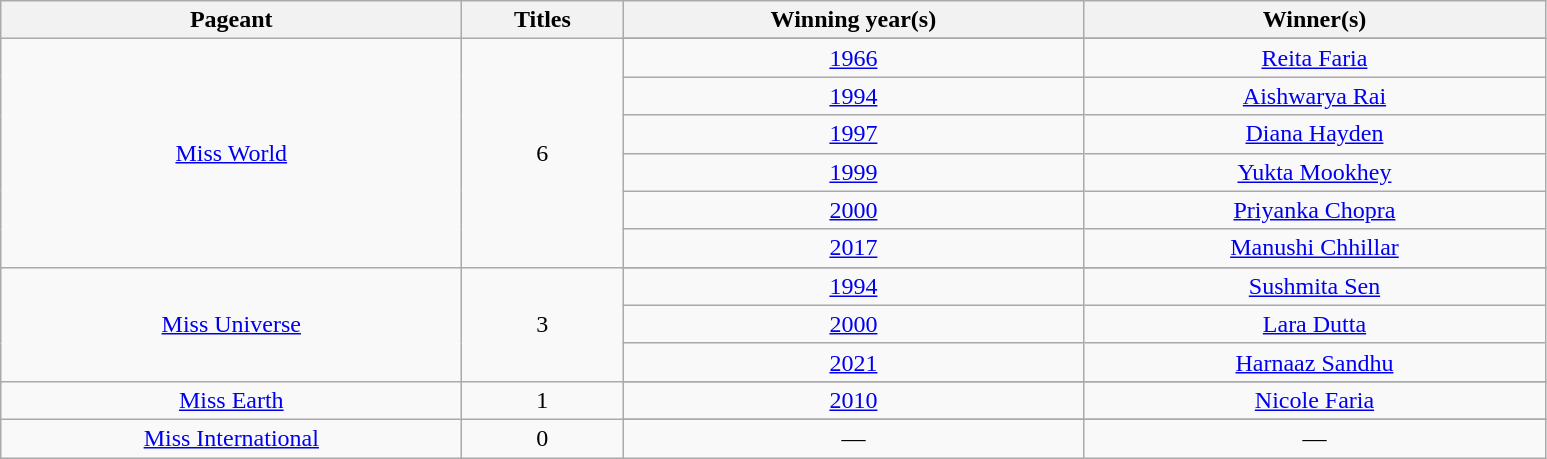<table class="wikitable" style="text-align:center">
<tr>
<th width="300">Pageant</th>
<th width="100">Titles</th>
<th width="300">Winning year(s)</th>
<th width="300">Winner(s)</th>
</tr>
<tr>
<td rowspan="7"><a href='#'>Miss World</a></td>
<td rowspan="7">6</td>
</tr>
<tr>
<td><a href='#'>1966</a></td>
<td><a href='#'>Reita Faria</a></td>
</tr>
<tr>
<td><a href='#'>1994</a></td>
<td><a href='#'>Aishwarya Rai</a></td>
</tr>
<tr>
<td><a href='#'>1997</a></td>
<td><a href='#'>Diana Hayden</a></td>
</tr>
<tr>
<td><a href='#'>1999</a></td>
<td><a href='#'>Yukta Mookhey</a></td>
</tr>
<tr>
<td><a href='#'>2000</a></td>
<td><a href='#'>Priyanka Chopra</a></td>
</tr>
<tr>
<td><a href='#'>2017</a></td>
<td><a href='#'>Manushi Chhillar</a></td>
</tr>
<tr>
<td rowspan="4"><a href='#'>Miss Universe</a></td>
<td rowspan="4">3</td>
</tr>
<tr>
<td><a href='#'>1994</a></td>
<td><a href='#'>Sushmita Sen</a></td>
</tr>
<tr>
<td><a href='#'>2000</a></td>
<td><a href='#'>Lara Dutta</a></td>
</tr>
<tr>
<td><a href='#'>2021</a></td>
<td><a href='#'>Harnaaz Sandhu</a></td>
</tr>
<tr>
<td rowspan="2"><a href='#'>Miss Earth</a></td>
<td rowspan="2">1</td>
</tr>
<tr>
<td><a href='#'>2010</a></td>
<td><a href='#'>Nicole Faria</a></td>
</tr>
<tr>
<td rowspan="2"><a href='#'>Miss International</a></td>
<td rowspan="2">0</td>
</tr>
<tr>
<td>—</td>
<td>—</td>
</tr>
</table>
